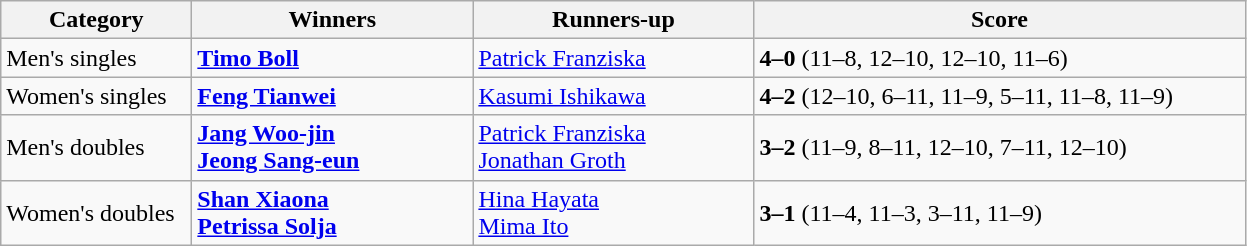<table class=wikitable style="white-space:nowrap;">
<tr>
<th scope="col" style="width: 120px;">Category</th>
<th scope="col" style="width: 180px;">Winners</th>
<th scope="col" style="width: 180px;">Runners-up</th>
<th scope="col" style="width: 320px;">Score</th>
</tr>
<tr>
<td>Men's singles</td>
<td> <strong><a href='#'>Timo Boll</a></strong></td>
<td> <a href='#'>Patrick Franziska</a></td>
<td><strong>4–0</strong> (11–8, 12–10, 12–10, 11–6)</td>
</tr>
<tr>
<td>Women's singles</td>
<td> <strong><a href='#'>Feng Tianwei</a></strong></td>
<td> <a href='#'>Kasumi Ishikawa</a></td>
<td><strong>4–2</strong> (12–10, 6–11, 11–9, 5–11, 11–8, 11–9)</td>
</tr>
<tr>
<td>Men's doubles</td>
<td> <strong><a href='#'>Jang Woo-jin</a></strong><br> <strong><a href='#'>Jeong Sang-eun</a></strong></td>
<td> <a href='#'>Patrick Franziska</a><br> <a href='#'>Jonathan Groth</a></td>
<td><strong>3–2</strong> (11–9, 8–11, 12–10, 7–11, 12–10)</td>
</tr>
<tr>
<td>Women's doubles</td>
<td> <strong><a href='#'>Shan Xiaona</a></strong><br> <strong><a href='#'>Petrissa Solja</a></strong></td>
<td> <a href='#'>Hina Hayata</a><br> <a href='#'>Mima Ito</a></td>
<td><strong>3–1</strong> (11–4, 11–3, 3–11, 11–9)</td>
</tr>
</table>
